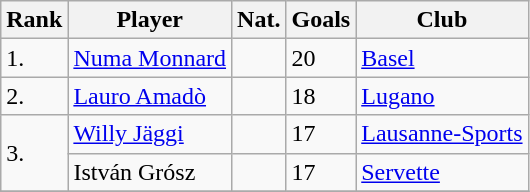<table class="wikitable sortable">
<tr>
<th>Rank</th>
<th>Player</th>
<th>Nat.</th>
<th>Goals</th>
<th>Club</th>
</tr>
<tr>
<td>1.</td>
<td><a href='#'>Numa Monnard</a></td>
<td></td>
<td>20</td>
<td><a href='#'>Basel</a></td>
</tr>
<tr>
<td>2.</td>
<td><a href='#'>Lauro Amadò</a></td>
<td></td>
<td>18</td>
<td><a href='#'>Lugano</a></td>
</tr>
<tr>
<td rowspan=2>3.</td>
<td><a href='#'>Willy Jäggi</a></td>
<td></td>
<td>17</td>
<td><a href='#'>Lausanne-Sports</a></td>
</tr>
<tr>
<td>István Grósz</td>
<td></td>
<td>17</td>
<td><a href='#'>Servette</a></td>
</tr>
<tr>
</tr>
</table>
